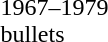<table style="width:80px;">
<tr>
<td><br></td>
</tr>
<tr>
<td><div>1967–1979 bullets</div></td>
</tr>
</table>
